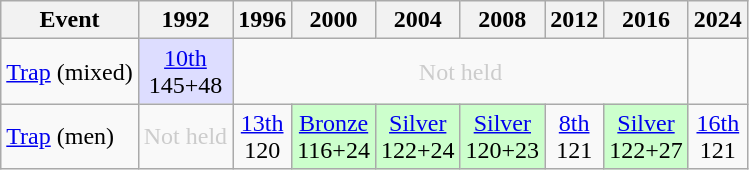<table class="wikitable" style="text-align: center">
<tr>
<th>Event</th>
<th>1992</th>
<th>1996</th>
<th>2000</th>
<th>2004</th>
<th>2008</th>
<th>2012</th>
<th>2016</th>
<th>2024</th>
</tr>
<tr>
<td align=left><a href='#'>Trap</a> (mixed)</td>
<td style="background: #ddddff"><a href='#'>10th</a><br>145+48</td>
<td colspan=6 style="color: #cccccc">Not held</td>
</tr>
<tr>
<td align=left><a href='#'>Trap</a> (men)</td>
<td style="color: #cccccc">Not held</td>
<td><a href='#'>13th</a><br>120</td>
<td style="background: #ccffcc"> <a href='#'>Bronze</a><br>116+24</td>
<td style="background: #ccffcc"> <a href='#'>Silver</a><br>122+24</td>
<td style="background: #ccffcc"> <a href='#'>Silver</a><br>120+23</td>
<td><a href='#'>8th</a><br>121</td>
<td style="background: #ccffcc"> <a href='#'>Silver</a><br>122+27</td>
<td><a href='#'>16th</a><br>121</td>
</tr>
</table>
